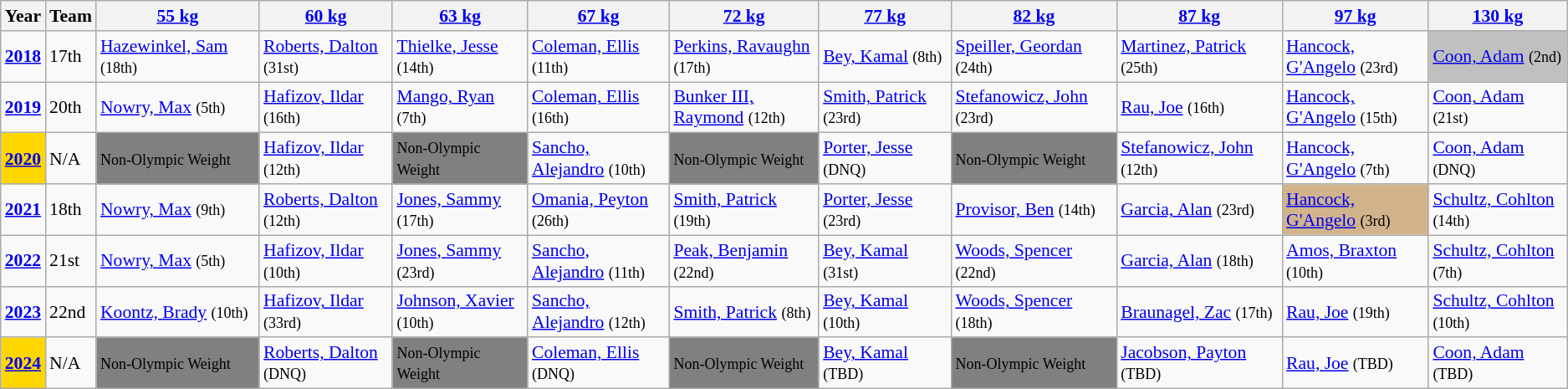<table class="wikitable sortable" style="font-size: 90%">
<tr>
<th>Year</th>
<th>Team</th>
<th width=300><a href='#'>55 kg</a></th>
<th width=275><a href='#'>60 kg</a></th>
<th width=275><a href='#'>63 kg</a></th>
<th width=275><a href='#'>67 kg</a></th>
<th width=300><a href='#'>72 kg</a></th>
<th width=300><a href='#'>77 kg</a></th>
<th width=300><a href='#'>82 kg</a></th>
<th width=300><a href='#'>87 kg</a></th>
<th width=300><a href='#'>97 kg</a></th>
<th width=300><a href='#'>130 kg</a></th>
</tr>
<tr>
<td><strong><a href='#'>2018</a></strong></td>
<td bgcolor="">17th</td>
<td><a href='#'>Hazewinkel, Sam</a> <small>(18th) </small></td>
<td bgcolor=""><a href='#'>Roberts, Dalton</a>  <small>(31st) </small></td>
<td><a href='#'>Thielke, Jesse</a>  <small>(14th) </small></td>
<td><a href='#'>Coleman, Ellis</a> <small>(11th) </small></td>
<td bgcolor=""><a href='#'>Perkins, Ravaughn</a> <small>(17th) </small></td>
<td bgcolor=""><a href='#'>Bey, Kamal</a> <small>(8th) </small></td>
<td bgcolor=""><a href='#'>Speiller, Geordan</a> <small>(24th) </small></td>
<td bgcolor=""><a href='#'>Martinez, Patrick</a> <small>(25th) </small></td>
<td bgcolor=""><a href='#'>Hancock, G'Angelo</a> <small>(23rd) </small></td>
<td bgcolor="SILVER"><a href='#'>Coon, Adam</a> <small>(2nd)</small></td>
</tr>
<tr>
<td><strong><a href='#'>2019</a></strong></td>
<td bgcolor="">20th</td>
<td><a href='#'>Nowry, Max</a> <small>(5th) </small></td>
<td bgcolor=""><a href='#'>Hafizov, Ildar</a>  <small>(16th) </small></td>
<td><a href='#'>Mango, Ryan</a>  <small>(7th) </small></td>
<td><a href='#'>Coleman, Ellis</a> <small>(16th) </small></td>
<td bgcolor=""><a href='#'>Bunker III, Raymond</a> <small>(12th) </small></td>
<td bgcolor=""><a href='#'>Smith, Patrick</a> <small>(23rd) </small></td>
<td bgcolor=""><a href='#'>Stefanowicz, John</a> <small>(23rd) </small></td>
<td bgcolor=""><a href='#'>Rau, Joe</a> <small>(16th) </small></td>
<td bgcolor=""><a href='#'>Hancock, G'Angelo</a> <small>(15th) </small></td>
<td bgcolor=""><a href='#'>Coon, Adam</a> <small>(21st)</small></td>
</tr>
<tr>
<td bgcolor="gold"><strong><a href='#'>2020</a></strong></td>
<td bgcolor="">N/A</td>
<td bgcolor="GREY"><small> Non-Olympic Weight </small></td>
<td bgcolor=""><a href='#'>Hafizov, Ildar</a>  <small>(12th) </small></td>
<td bgcolor="GREY"><small> Non-Olympic Weight </small></td>
<td bgcolor=""><a href='#'>Sancho, Alejandro</a>  <small>(10th) </small></td>
<td bgcolor="GREY"><small> Non-Olympic Weight </small></td>
<td><a href='#'>Porter, Jesse</a> <small>(DNQ) </small></td>
<td bgcolor="GREY"><small> Non-Olympic Weight </small></td>
<td bgcolor=""><a href='#'>Stefanowicz, John</a> <small>(12th) </small></td>
<td bgcolor=""><a href='#'>Hancock, G'Angelo</a> <small>(7th) </small></td>
<td><a href='#'>Coon, Adam</a> <small>(DNQ)</small></td>
</tr>
<tr>
<td><strong><a href='#'>2021</a></strong></td>
<td bgcolor="">18th</td>
<td bgcolor=""><a href='#'>Nowry, Max</a> <small>(9th) </small></td>
<td bgcolor=""><a href='#'>Roberts, Dalton</a>  <small>(12th) </small></td>
<td><a href='#'>Jones, Sammy</a>  <small>(17th) </small></td>
<td><a href='#'>Omania, Peyton</a> <small>(26th) </small></td>
<td bgcolor=""><a href='#'>Smith, Patrick</a> <small>(19th) </small></td>
<td bgcolor=""><a href='#'>Porter, Jesse</a> <small>(23rd) </small></td>
<td bgcolor=""><a href='#'>Provisor, Ben</a> <small>(14th) </small></td>
<td bgcolor=""><a href='#'>Garcia, Alan</a> <small>(23rd) </small></td>
<td bgcolor="TAN"><a href='#'>Hancock, G'Angelo</a> <small>(3rd) </small></td>
<td bgcolor=""><a href='#'>Schultz, Cohlton</a> <small>(14th)</small></td>
</tr>
<tr>
<td><strong><a href='#'>2022</a></strong></td>
<td bgcolor="">21st</td>
<td bgcolor=""><a href='#'>Nowry, Max</a> <small>(5th) </small></td>
<td bgcolor=""><a href='#'>Hafizov, Ildar</a>  <small>(10th) </small></td>
<td><a href='#'>Jones, Sammy</a>  <small>(23rd) </small></td>
<td><a href='#'>Sancho, Alejandro</a>  <small>(11th) </small></td>
<td bgcolor=""><a href='#'>Peak, Benjamin</a> <small>(22nd) </small></td>
<td bgcolor=""><a href='#'>Bey, Kamal</a> <small>(31st)</small></td>
<td bgcolor=""><a href='#'>Woods, Spencer</a> <small>(22nd) </small></td>
<td bgcolor=""><a href='#'>Garcia, Alan</a> <small>(18th) </small></td>
<td bgcolor=""><a href='#'>Amos, Braxton</a> <small>(10th) </small></td>
<td bgcolor=""><a href='#'>Schultz, Cohlton</a> <small>(7th)</small></td>
</tr>
<tr>
<td><strong><a href='#'>2023</a></strong></td>
<td bgcolor="">22nd</td>
<td bgcolor=""><a href='#'>Koontz, Brady</a> <small>(10th) </small></td>
<td bgcolor=""><a href='#'>Hafizov, Ildar</a>  <small>(33rd) </small></td>
<td><a href='#'>Johnson, Xavier</a>  <small>(10th) </small></td>
<td><a href='#'>Sancho, Alejandro</a>  <small>(12th) </small></td>
<td bgcolor=""><a href='#'>Smith, Patrick</a> <small>(8th) </small></td>
<td bgcolor=""><a href='#'>Bey, Kamal</a> <small>(10th)</small></td>
<td bgcolor=""><a href='#'>Woods, Spencer</a> <small>(18th) </small></td>
<td bgcolor=""><a href='#'>Braunagel, Zac</a> <small>(17th) </small></td>
<td bgcolor=""><a href='#'>Rau, Joe</a> <small>(19th) </small></td>
<td bgcolor=""><a href='#'>Schultz, Cohlton</a> <small>(10th)</small></td>
</tr>
<tr>
<td bgcolor="gold"><strong><a href='#'>2024</a></strong></td>
<td bgcolor="">N/A</td>
<td bgcolor="GREY"><small> Non-Olympic Weight </small></td>
<td bgcolor=""><a href='#'>Roberts, Dalton</a>  <small>(DNQ) </small></td>
<td bgcolor="GREY"><small> Non-Olympic Weight </small></td>
<td bgcolor=""><a href='#'>Coleman, Ellis</a>  <small>(DNQ) </small></td>
<td bgcolor="GREY"><small> Non-Olympic Weight </small></td>
<td><a href='#'>Bey, Kamal</a> <small>(TBD) </small></td>
<td bgcolor="GREY"><small> Non-Olympic Weight </small></td>
<td bgcolor=""><a href='#'>Jacobson, Payton</a> <small>(TBD) </small></td>
<td bgcolor=""><a href='#'>Rau, Joe</a> <small>(TBD) </small></td>
<td><a href='#'>Coon, Adam</a> <small>(TBD)</small></td>
</tr>
</table>
